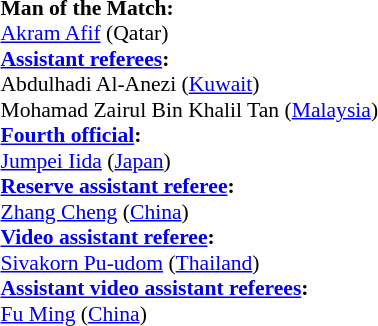<table style="width:100%; font-size:90%;">
<tr>
<td><br><strong>Man of the Match:</strong>
<br><a href='#'>Akram Afif</a> (Qatar)<br><strong><a href='#'>Assistant referees</a>:</strong>
<br>Abdulhadi Al-Anezi (<a href='#'>Kuwait</a>)
<br>Mohamad Zairul Bin Khalil Tan (<a href='#'>Malaysia</a>)
<br><strong><a href='#'>Fourth official</a>:</strong>
<br><a href='#'>Jumpei Iida</a> (<a href='#'>Japan</a>)
<br><strong><a href='#'>Reserve assistant referee</a>:</strong>
<br><a href='#'>Zhang Cheng</a> (<a href='#'>China</a>)
<br><strong><a href='#'>Video assistant referee</a>:</strong>
<br><a href='#'>Sivakorn Pu-udom</a> (<a href='#'>Thailand</a>)
<br><strong><a href='#'>Assistant video assistant referees</a>:</strong>
<br><a href='#'>Fu Ming</a> (<a href='#'>China</a>)</td>
</tr>
</table>
